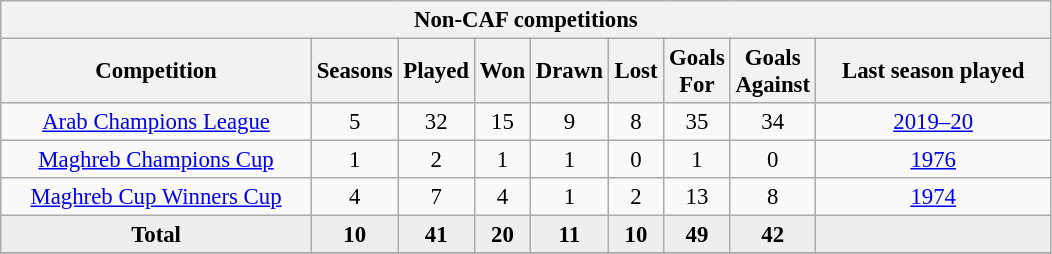<table class="wikitable" style="font-size:95%; text-align: center;">
<tr>
<th colspan="9">Non-CAF competitions</th>
</tr>
<tr>
<th width="200">Competition</th>
<th width="30">Seasons</th>
<th width="30">Played</th>
<th width="30">Won</th>
<th width="30">Drawn</th>
<th width="30">Lost</th>
<th width="30">Goals For</th>
<th width="30">Goals Against</th>
<th width="150">Last season played</th>
</tr>
<tr>
<td><a href='#'>Arab Champions League</a></td>
<td>5</td>
<td>32</td>
<td>15</td>
<td>9</td>
<td>8</td>
<td>35</td>
<td>34</td>
<td><a href='#'>2019–20</a></td>
</tr>
<tr>
<td><a href='#'>Maghreb Champions Cup</a></td>
<td>1</td>
<td>2</td>
<td>1</td>
<td>1</td>
<td>0</td>
<td>1</td>
<td>0</td>
<td><a href='#'>1976</a></td>
</tr>
<tr>
<td><a href='#'>Maghreb Cup Winners Cup</a></td>
<td>4</td>
<td>7</td>
<td>4</td>
<td>1</td>
<td>2</td>
<td>13</td>
<td>8</td>
<td><a href='#'>1974</a></td>
</tr>
<tr bgcolor=#EEEEEE>
<td><strong>Total</strong></td>
<td><strong>10</strong></td>
<td><strong>41</strong></td>
<td><strong>20</strong></td>
<td><strong>11</strong></td>
<td><strong>10</strong></td>
<td><strong>49</strong></td>
<td><strong>42</strong></td>
<td></td>
</tr>
<tr>
</tr>
</table>
